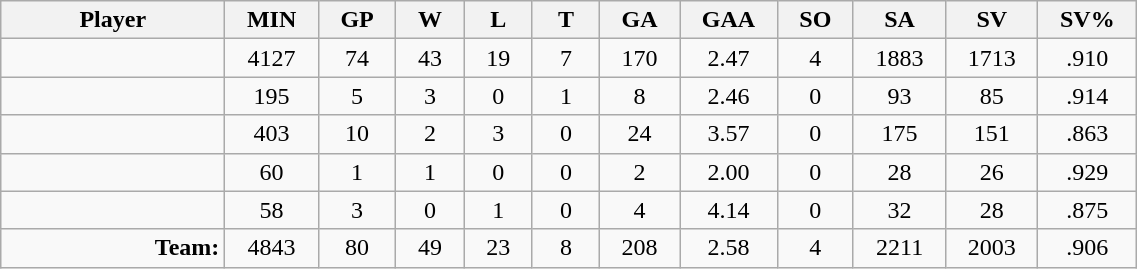<table width="60%" class="wikitable sortable">
<tr>
<th width="10%">Player</th>
<th width="3%" title="Minutes played">MIN</th>
<th width="3%" title="Games played in">GP</th>
<th width="3%" title="Wins">W</th>
<th width="3%" title="Losses">L</th>
<th width="3%" title="Ties">T</th>
<th width="3%" title="Goals against">GA</th>
<th width="3%" title="Goals against average">GAA</th>
<th width="3%" title="Shut-outs">SO</th>
<th width="3%" title="Shots against">SA</th>
<th width="3%" title="Shots saved">SV</th>
<th width="3%" title="Save percentage">SV%</th>
</tr>
<tr align="center">
<td align="right"></td>
<td>4127</td>
<td>74</td>
<td>43</td>
<td>19</td>
<td>7</td>
<td>170</td>
<td>2.47</td>
<td>4</td>
<td>1883</td>
<td>1713</td>
<td>.910</td>
</tr>
<tr align="center">
<td align="right"></td>
<td>195</td>
<td>5</td>
<td>3</td>
<td>0</td>
<td>1</td>
<td>8</td>
<td>2.46</td>
<td>0</td>
<td>93</td>
<td>85</td>
<td>.914</td>
</tr>
<tr align="center">
<td align="right"></td>
<td>403</td>
<td>10</td>
<td>2</td>
<td>3</td>
<td>0</td>
<td>24</td>
<td>3.57</td>
<td>0</td>
<td>175</td>
<td>151</td>
<td>.863</td>
</tr>
<tr align="center">
<td align="right"></td>
<td>60</td>
<td>1</td>
<td>1</td>
<td>0</td>
<td>0</td>
<td>2</td>
<td>2.00</td>
<td>0</td>
<td>28</td>
<td>26</td>
<td>.929</td>
</tr>
<tr align="center">
<td align="right"></td>
<td>58</td>
<td>3</td>
<td>0</td>
<td>1</td>
<td>0</td>
<td>4</td>
<td>4.14</td>
<td>0</td>
<td>32</td>
<td>28</td>
<td>.875</td>
</tr>
<tr align="center">
<td align="right"><strong>Team:</strong></td>
<td>4843</td>
<td>80</td>
<td>49</td>
<td>23</td>
<td>8</td>
<td>208</td>
<td>2.58</td>
<td>4</td>
<td>2211</td>
<td>2003</td>
<td>.906</td>
</tr>
</table>
